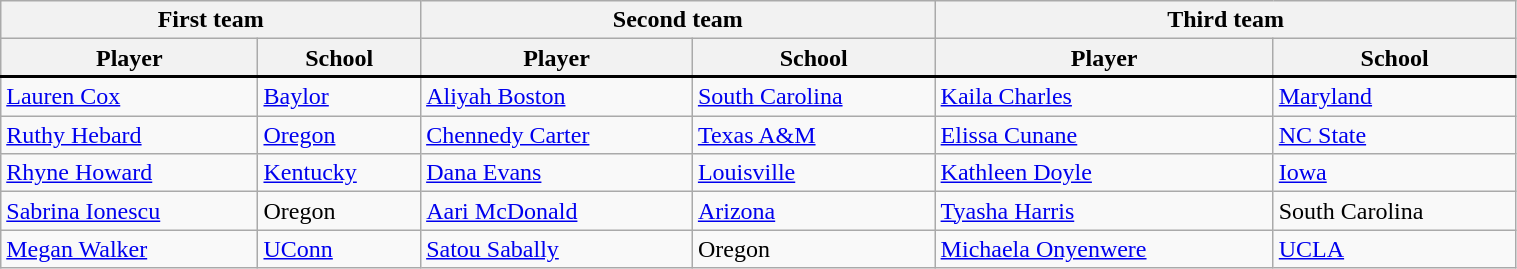<table class="wikitable" style="width:80%;">
<tr>
<th colspan=2>First team</th>
<th colspan=2>Second team</th>
<th colspan=2>Third team</th>
</tr>
<tr>
<th>Player</th>
<th>School</th>
<th>Player</th>
<th>School</th>
<th>Player</th>
<th>School</th>
</tr>
<tr>
</tr>
<tr style = "border-top:2px solid black;">
<td><a href='#'>Lauren Cox</a></td>
<td><a href='#'>Baylor</a></td>
<td><a href='#'>Aliyah Boston</a></td>
<td><a href='#'>South Carolina</a></td>
<td><a href='#'>Kaila Charles</a></td>
<td><a href='#'>Maryland</a></td>
</tr>
<tr>
<td><a href='#'>Ruthy Hebard</a></td>
<td><a href='#'>Oregon</a></td>
<td><a href='#'>Chennedy Carter</a></td>
<td><a href='#'>Texas A&M</a></td>
<td><a href='#'>Elissa Cunane</a></td>
<td><a href='#'>NC State</a></td>
</tr>
<tr>
<td><a href='#'>Rhyne Howard</a></td>
<td><a href='#'>Kentucky</a></td>
<td><a href='#'>Dana Evans</a></td>
<td><a href='#'>Louisville</a></td>
<td><a href='#'>Kathleen Doyle</a></td>
<td><a href='#'>Iowa</a></td>
</tr>
<tr>
<td><a href='#'>Sabrina Ionescu</a></td>
<td>Oregon</td>
<td><a href='#'>Aari McDonald</a></td>
<td><a href='#'>Arizona</a></td>
<td><a href='#'>Tyasha Harris</a></td>
<td>South Carolina</td>
</tr>
<tr>
<td><a href='#'>Megan Walker</a></td>
<td><a href='#'>UConn</a></td>
<td><a href='#'>Satou Sabally</a></td>
<td>Oregon</td>
<td><a href='#'>Michaela Onyenwere</a></td>
<td><a href='#'>UCLA</a></td>
</tr>
</table>
